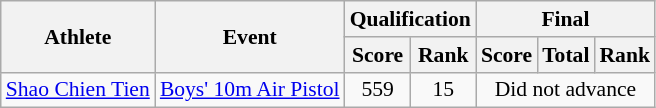<table class="wikitable" style="font-size:90%">
<tr>
<th rowspan="2">Athlete</th>
<th rowspan="2">Event</th>
<th colspan="2">Qualification</th>
<th colspan="3">Final</th>
</tr>
<tr>
<th>Score</th>
<th>Rank</th>
<th>Score</th>
<th>Total</th>
<th>Rank</th>
</tr>
<tr>
<td><a href='#'>Shao Chien Tien</a></td>
<td><a href='#'>Boys' 10m Air Pistol</a></td>
<td align=center>559</td>
<td align=center>15</td>
<td colspan=3 align=center>Did not advance</td>
</tr>
</table>
